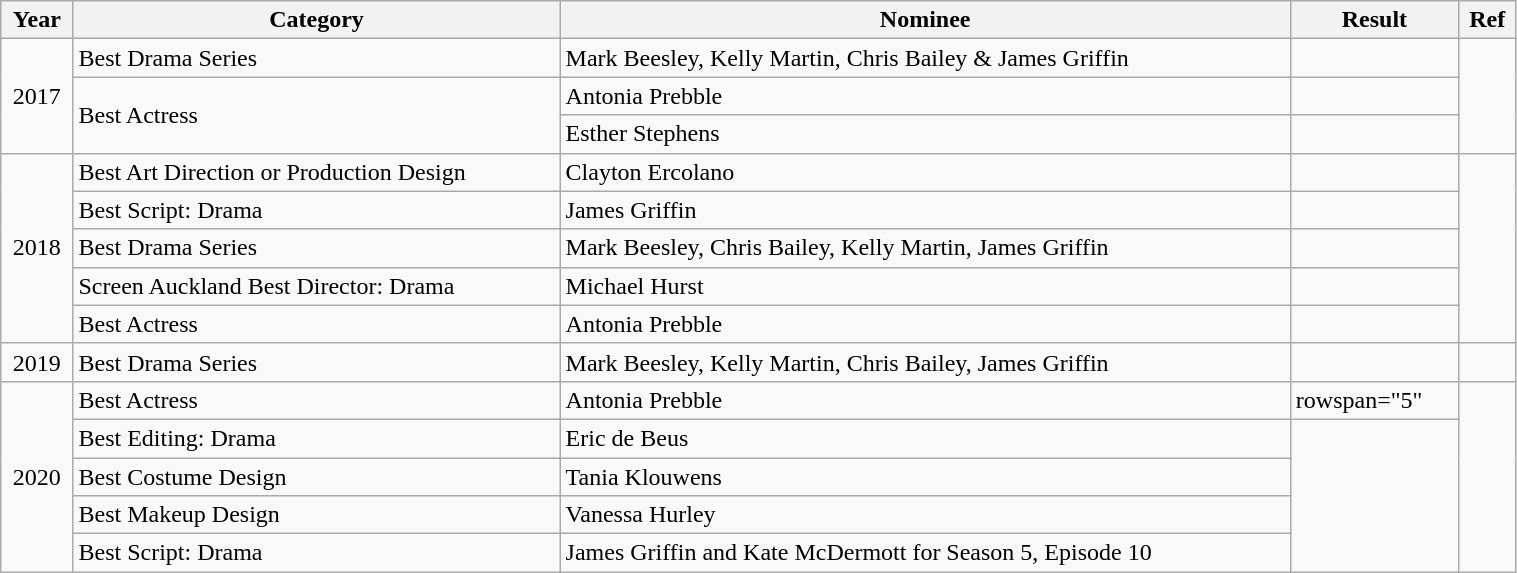<table class="wikitable" width="80%">
<tr>
<th>Year</th>
<th>Category</th>
<th>Nominee</th>
<th>Result</th>
<th>Ref</th>
</tr>
<tr>
<td rowspan="3" align="center">2017</td>
<td>Best Drama Series</td>
<td>Mark Beesley, Kelly Martin, Chris Bailey & James Griffin</td>
<td></td>
<td rowspan="3" align="center"></td>
</tr>
<tr>
<td rowspan="2">Best Actress</td>
<td>Antonia Prebble</td>
<td></td>
</tr>
<tr>
<td>Esther Stephens</td>
<td></td>
</tr>
<tr>
<td rowspan="5" align="center">2018</td>
<td>Best Art Direction or Production Design</td>
<td>Clayton Ercolano</td>
<td></td>
<td rowspan="5" align="center"></td>
</tr>
<tr>
<td>Best Script: Drama</td>
<td>James Griffin</td>
<td></td>
</tr>
<tr>
<td>Best Drama Series</td>
<td>Mark Beesley, Chris Bailey, Kelly Martin, James Griffin</td>
<td></td>
</tr>
<tr>
<td>Screen Auckland Best Director: Drama</td>
<td>Michael Hurst</td>
<td></td>
</tr>
<tr>
<td>Best Actress</td>
<td>Antonia Prebble</td>
<td></td>
</tr>
<tr>
<td align="center">2019</td>
<td>Best Drama Series</td>
<td>Mark Beesley, Kelly Martin, Chris Bailey, James Griffin</td>
<td></td>
<td align="center"></td>
</tr>
<tr>
<td rowspan="5" align="center">2020</td>
<td>Best Actress</td>
<td>Antonia Prebble</td>
<td>rowspan="5" </td>
<td rowspan="5" align="center"></td>
</tr>
<tr>
<td>Best Editing: Drama</td>
<td>Eric de Beus</td>
</tr>
<tr>
<td>Best Costume Design</td>
<td>Tania Klouwens</td>
</tr>
<tr>
<td>Best Makeup Design</td>
<td>Vanessa Hurley</td>
</tr>
<tr>
<td>Best Script: Drama</td>
<td>James Griffin and Kate McDermott for Season 5, Episode 10</td>
</tr>
</table>
